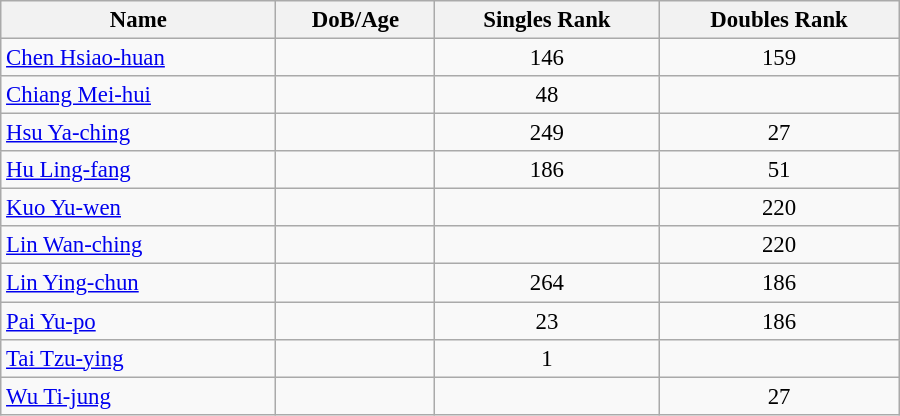<table class="wikitable"  style="width:600px; font-size:95%;">
<tr>
<th align="left">Name</th>
<th align="left">DoB/Age</th>
<th align="left">Singles Rank</th>
<th align="left">Doubles Rank</th>
</tr>
<tr>
<td><a href='#'>Chen Hsiao-huan</a></td>
<td></td>
<td align="center">146</td>
<td align="center">159</td>
</tr>
<tr>
<td><a href='#'>Chiang Mei-hui</a></td>
<td></td>
<td align="center">48</td>
<td align="center"></td>
</tr>
<tr>
<td><a href='#'>Hsu Ya-ching</a></td>
<td></td>
<td align="center">249</td>
<td align="center">27</td>
</tr>
<tr>
<td><a href='#'>Hu Ling-fang</a></td>
<td></td>
<td align="center">186</td>
<td align="center">51</td>
</tr>
<tr>
<td><a href='#'>Kuo Yu-wen</a></td>
<td></td>
<td align="center"></td>
<td align="center">220</td>
</tr>
<tr>
<td><a href='#'>Lin Wan-ching</a></td>
<td></td>
<td align="center"></td>
<td align="center">220</td>
</tr>
<tr>
<td><a href='#'>Lin Ying-chun</a></td>
<td></td>
<td align="center">264</td>
<td align="center">186</td>
</tr>
<tr>
<td><a href='#'>Pai Yu-po</a></td>
<td></td>
<td align="center">23</td>
<td align="center">186</td>
</tr>
<tr>
<td><a href='#'>Tai Tzu-ying</a></td>
<td></td>
<td align="center">1</td>
<td align="center"></td>
</tr>
<tr>
<td><a href='#'>Wu Ti-jung</a></td>
<td></td>
<td align="center"></td>
<td align="center">27</td>
</tr>
</table>
